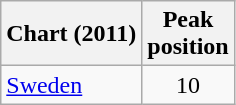<table class="wikitable">
<tr>
<th>Chart (2011)</th>
<th>Peak<br>position</th>
</tr>
<tr>
<td><a href='#'>Sweden</a></td>
<td align="center">10</td>
</tr>
</table>
